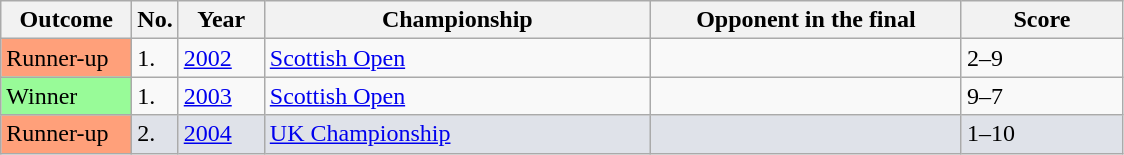<table class="sortable wikitable">
<tr>
<th width="80">Outcome</th>
<th width="20">No.</th>
<th width="50">Year</th>
<th width="250">Championship</th>
<th width="200">Opponent in the final</th>
<th width="100">Score</th>
</tr>
<tr>
<td style="background:#ffa07a;">Runner-up</td>
<td>1.</td>
<td><a href='#'>2002</a></td>
<td><a href='#'>Scottish Open</a></td>
<td> </td>
<td>2–9</td>
</tr>
<tr>
<td style="background:#98FB98">Winner</td>
<td>1.</td>
<td><a href='#'>2003</a></td>
<td><a href='#'>Scottish Open</a></td>
<td> </td>
<td>9–7</td>
</tr>
<tr bgcolor="dfe2e9">
<td style="background:#ffa07a;">Runner-up</td>
<td>2.</td>
<td><a href='#'>2004</a></td>
<td><a href='#'>UK Championship</a></td>
<td> </td>
<td>1–10</td>
</tr>
</table>
